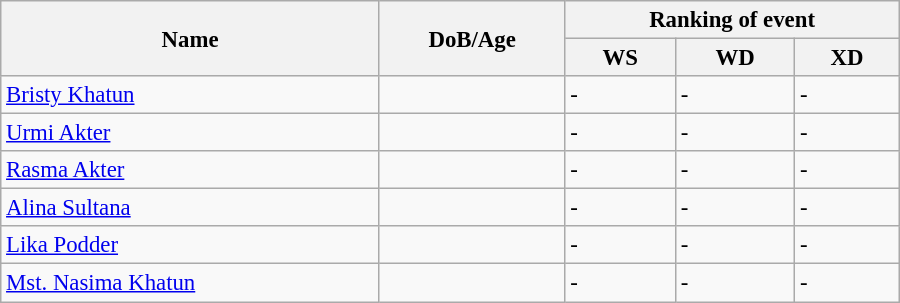<table class="wikitable" style="width:600px; font-size:95%;">
<tr>
<th rowspan="2" align="left">Name</th>
<th rowspan="2" align="left">DoB/Age</th>
<th colspan="3" align="center">Ranking of event</th>
</tr>
<tr>
<th align="center">WS</th>
<th>WD</th>
<th align="center">XD</th>
</tr>
<tr>
<td><a href='#'>Bristy Khatun</a></td>
<td></td>
<td>-</td>
<td>-</td>
<td>-</td>
</tr>
<tr>
<td><a href='#'>Urmi Akter</a></td>
<td></td>
<td>-</td>
<td>-</td>
<td>-</td>
</tr>
<tr>
<td><a href='#'>Rasma Akter</a></td>
<td></td>
<td>-</td>
<td>-</td>
<td>-</td>
</tr>
<tr>
<td><a href='#'>Alina Sultana</a></td>
<td></td>
<td>-</td>
<td>-</td>
<td>-</td>
</tr>
<tr>
<td><a href='#'>Lika Podder</a></td>
<td></td>
<td>-</td>
<td>-</td>
<td>-</td>
</tr>
<tr>
<td><a href='#'>Mst. Nasima Khatun</a></td>
<td></td>
<td>-</td>
<td>-</td>
<td>-</td>
</tr>
</table>
